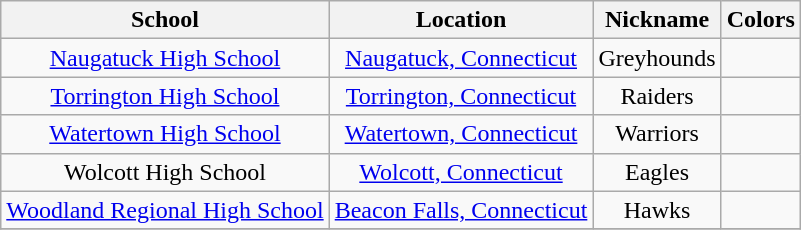<table class="wikitable sortable" style="text-align:center">
<tr>
<th>School</th>
<th>Location</th>
<th>Nickname</th>
<th>Colors</th>
</tr>
<tr>
<td><a href='#'>Naugatuck High School</a></td>
<td><a href='#'>Naugatuck, Connecticut</a></td>
<td>Greyhounds</td>
<td> </td>
</tr>
<tr>
<td><a href='#'>Torrington High School</a></td>
<td><a href='#'>Torrington, Connecticut</a></td>
<td>Raiders</td>
<td> </td>
</tr>
<tr>
<td><a href='#'>Watertown High School</a></td>
<td><a href='#'>Watertown, Connecticut</a></td>
<td>Warriors</td>
<td> </td>
</tr>
<tr>
<td>Wolcott High School</td>
<td><a href='#'>Wolcott, Connecticut</a></td>
<td>Eagles</td>
<td> </td>
</tr>
<tr>
<td><a href='#'>Woodland Regional High School</a></td>
<td><a href='#'>Beacon Falls, Connecticut</a></td>
<td>Hawks</td>
<td> </td>
</tr>
<tr>
</tr>
</table>
